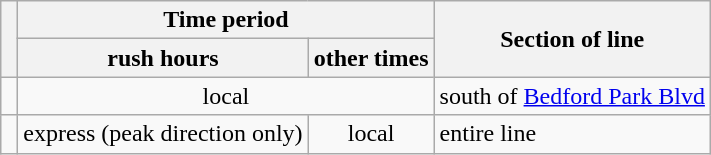<table class="wikitable">
<tr>
<th rowspan=2> </th>
<th colspan=2>Time period</th>
<th rowspan=2>Section of line</th>
</tr>
<tr>
<th>rush hours</th>
<th>other times</th>
</tr>
<tr>
<td></td>
<td colspan="2" align="center">local</td>
<td>south of <a href='#'>Bedford Park Blvd</a></td>
</tr>
<tr>
<td></td>
<td align=center>express (peak direction only)</td>
<td align=center>local</td>
<td>entire line</td>
</tr>
</table>
